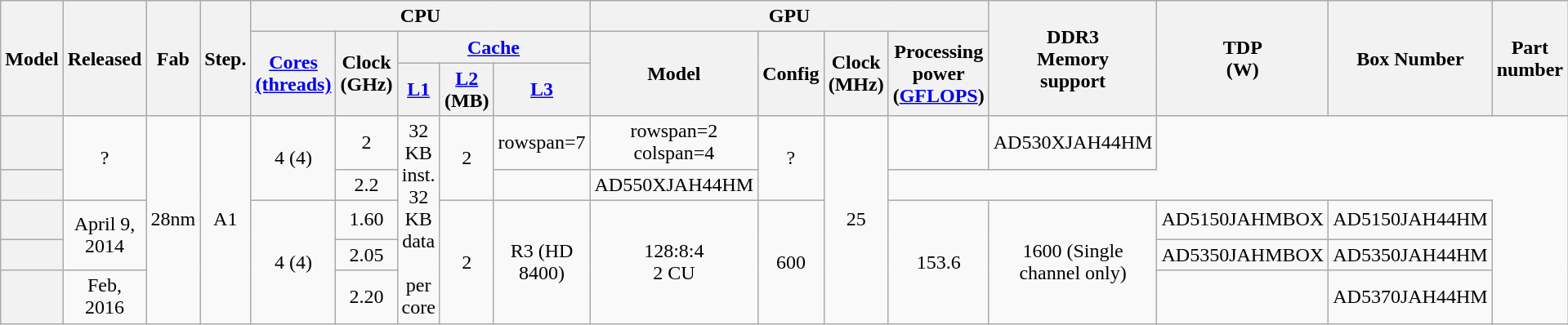<table class="wikitable sortable" style="text-align:center;">
<tr>
<th rowspan=3>Model</th>
<th rowspan=3>Released</th>
<th rowspan=3>Fab</th>
<th rowspan=3>Step.</th>
<th colspan=5>CPU</th>
<th colspan=4>GPU</th>
<th rowspan=3>DDR3<br>Memory<br>support</th>
<th rowspan=3>TDP<br>(W)</th>
<th rowspan=3>Box Number</th>
<th rowspan=3>Part number</th>
</tr>
<tr>
<th rowspan=2><a href='#'>Cores</a><br><a href='#'>(threads)</a></th>
<th rowspan=2>Clock<br>(GHz)</th>
<th colspan=3><a href='#'>Cache</a></th>
<th rowspan=2>Model</th>
<th rowspan=2>Config</th>
<th rowspan=2>Clock<br>(MHz)</th>
<th rowspan=2>Processing<br>power<br>(<a href='#'>GFLOPS</a>)</th>
</tr>
<tr>
<th><a href='#'>L1</a></th>
<th><a href='#'>L2</a><br>(MB)</th>
<th><a href='#'>L3</a></th>
</tr>
<tr>
<th></th>
<td rowspan=2>?</td>
<td rowspan="5">28nm</td>
<td rowspan="5">A1</td>
<td rowspan=2>4 (4)</td>
<td>2</td>
<td rowspan="5">32 KB inst.<br>32 KB data<br><br>per core</td>
<td rowspan=2>2</td>
<td>rowspan=7 </td>
<td>rowspan=2 colspan=4 </td>
<td rowspan=2>?</td>
<td rowspan="5">25</td>
<td></td>
<td>AD530XJAH44HM</td>
</tr>
<tr>
<th></th>
<td>2.2</td>
<td></td>
<td>AD550XJAH44HM</td>
</tr>
<tr>
<th></th>
<td rowspan="2">April 9, 2014</td>
<td rowspan="3">4 (4)</td>
<td>1.60</td>
<td rowspan="3">2</td>
<td rowspan="3">R3 (HD 8400)</td>
<td rowspan="3">128:8:4<br>2 CU</td>
<td rowspan="3">600</td>
<td rowspan="3">153.6</td>
<td rowspan="3">1600 (Single channel only)</td>
<td>AD5150JAHMBOX</td>
<td>AD5150JAH44HM</td>
</tr>
<tr>
<th></th>
<td>2.05</td>
<td>AD5350JAHMBOX</td>
<td>AD5350JAH44HM</td>
</tr>
<tr>
<th></th>
<td>Feb, 2016</td>
<td>2.20</td>
<td></td>
<td>AD5370JAH44HM</td>
</tr>
</table>
